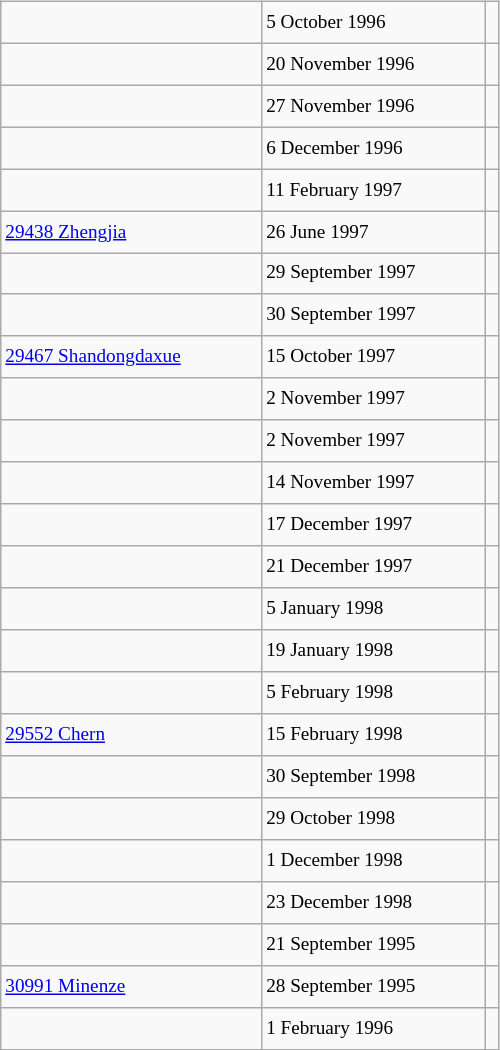<table class="wikitable" style="font-size: 80%; float: left; width: 26em; margin-right: 1em; height: 700px">
<tr>
<td></td>
<td>5 October 1996</td>
<td></td>
</tr>
<tr>
<td></td>
<td>20 November 1996</td>
<td></td>
</tr>
<tr>
<td></td>
<td>27 November 1996</td>
<td></td>
</tr>
<tr>
<td></td>
<td>6 December 1996</td>
<td></td>
</tr>
<tr>
<td></td>
<td>11 February 1997</td>
<td></td>
</tr>
<tr>
<td><a href='#'>29438 Zhengjia</a></td>
<td>26 June 1997</td>
<td></td>
</tr>
<tr>
<td></td>
<td>29 September 1997</td>
<td></td>
</tr>
<tr>
<td></td>
<td>30 September 1997</td>
<td></td>
</tr>
<tr>
<td><a href='#'>29467 Shandongdaxue</a></td>
<td>15 October 1997</td>
<td></td>
</tr>
<tr>
<td></td>
<td>2 November 1997</td>
<td></td>
</tr>
<tr>
<td></td>
<td>2 November 1997</td>
<td></td>
</tr>
<tr>
<td></td>
<td>14 November 1997</td>
<td></td>
</tr>
<tr>
<td></td>
<td>17 December 1997</td>
<td></td>
</tr>
<tr>
<td></td>
<td>21 December 1997</td>
<td></td>
</tr>
<tr>
<td></td>
<td>5 January 1998</td>
<td></td>
</tr>
<tr>
<td></td>
<td>19 January 1998</td>
<td></td>
</tr>
<tr>
<td></td>
<td>5 February 1998</td>
<td></td>
</tr>
<tr>
<td><a href='#'>29552 Chern</a></td>
<td>15 February 1998</td>
<td></td>
</tr>
<tr>
<td></td>
<td>30 September 1998</td>
<td></td>
</tr>
<tr>
<td></td>
<td>29 October 1998</td>
<td></td>
</tr>
<tr>
<td></td>
<td>1 December 1998</td>
<td></td>
</tr>
<tr>
<td></td>
<td>23 December 1998</td>
<td></td>
</tr>
<tr>
<td></td>
<td>21 September 1995</td>
<td></td>
</tr>
<tr>
<td><a href='#'>30991 Minenze</a></td>
<td>28 September 1995</td>
<td></td>
</tr>
<tr>
<td></td>
<td>1 February 1996</td>
<td></td>
</tr>
</table>
